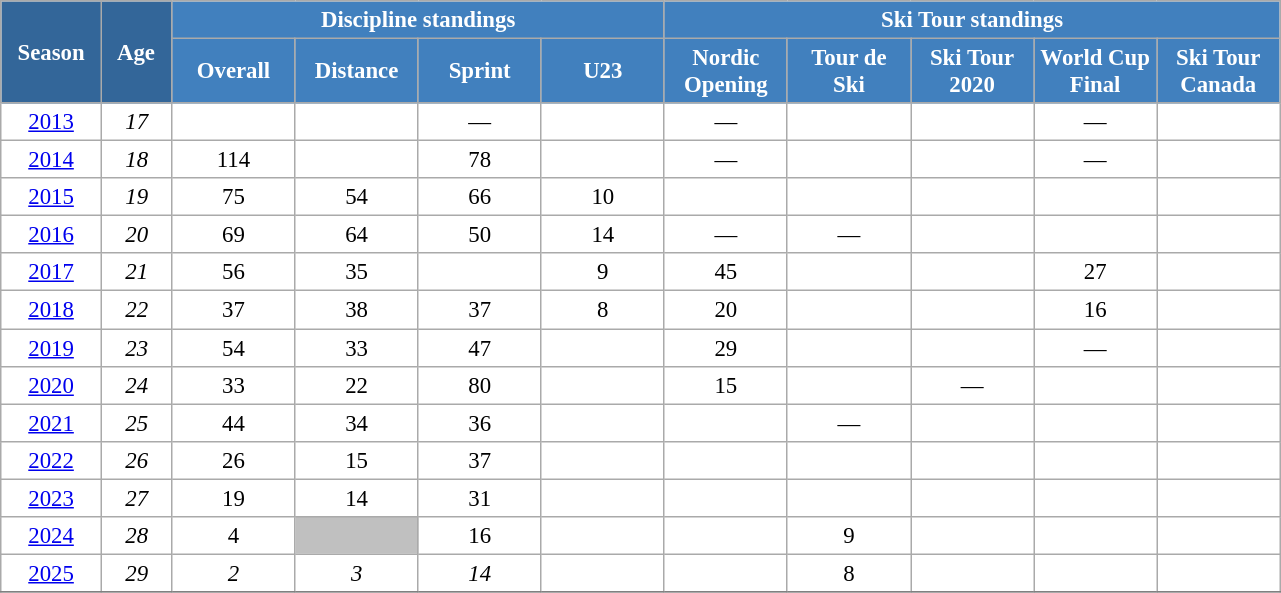<table class="wikitable" style="font-size:95%; text-align:center; border:grey solid 1px; border-collapse:collapse; background:#ffffff;">
<tr>
<th style="background-color:#369; color:white; width:60px;" rowspan="2"> Season </th>
<th style="background-color:#369; color:white; width:40px;" rowspan="2"> Age </th>
<th style="background-color:#4180be; color:white;" colspan="4">Discipline standings</th>
<th style="background-color:#4180be; color:white;" colspan="5">Ski Tour standings</th>
</tr>
<tr>
<th style="background-color:#4180be; color:white; width:75px;">Overall</th>
<th style="background-color:#4180be; color:white; width:75px;">Distance</th>
<th style="background-color:#4180be; color:white; width:75px;">Sprint</th>
<th style="background-color:#4180be; color:white; width:75px;">U23</th>
<th style="background-color:#4180be; color:white; width:75px;">Nordic<br>Opening</th>
<th style="background-color:#4180be; color:white; width:75px;">Tour de<br>Ski</th>
<th style="background-color:#4180be; color:white; width:75px;">Ski Tour<br>2020</th>
<th style="background-color:#4180be; color:white; width:75px;">World Cup<br>Final</th>
<th style="background-color:#4180be; color:white; width:75px;">Ski Tour<br>Canada</th>
</tr>
<tr>
<td><a href='#'>2013</a></td>
<td><em>17</em></td>
<td></td>
<td></td>
<td>—</td>
<td></td>
<td>—</td>
<td></td>
<td></td>
<td>—</td>
<td></td>
</tr>
<tr>
<td><a href='#'>2014</a></td>
<td><em>18</em></td>
<td>114</td>
<td></td>
<td>78</td>
<td></td>
<td>—</td>
<td></td>
<td></td>
<td>—</td>
<td></td>
</tr>
<tr>
<td><a href='#'>2015</a></td>
<td><em>19</em></td>
<td>75</td>
<td>54</td>
<td>66</td>
<td>10</td>
<td></td>
<td></td>
<td></td>
<td></td>
<td></td>
</tr>
<tr>
<td><a href='#'>2016</a></td>
<td><em>20</em></td>
<td>69</td>
<td>64</td>
<td>50</td>
<td>14</td>
<td>—</td>
<td>—</td>
<td></td>
<td></td>
<td></td>
</tr>
<tr>
<td><a href='#'>2017</a></td>
<td><em>21</em></td>
<td>56</td>
<td>35</td>
<td></td>
<td>9</td>
<td>45</td>
<td></td>
<td></td>
<td>27</td>
<td></td>
</tr>
<tr>
<td><a href='#'>2018</a></td>
<td><em>22</em></td>
<td>37</td>
<td>38</td>
<td>37</td>
<td>8</td>
<td>20</td>
<td></td>
<td></td>
<td>16</td>
<td></td>
</tr>
<tr>
<td><a href='#'>2019</a></td>
<td><em>23</em></td>
<td>54</td>
<td>33</td>
<td>47</td>
<td></td>
<td>29</td>
<td></td>
<td></td>
<td>—</td>
<td></td>
</tr>
<tr>
<td><a href='#'>2020</a></td>
<td><em>24</em></td>
<td>33</td>
<td>22</td>
<td>80</td>
<td></td>
<td>15</td>
<td></td>
<td>—</td>
<td></td>
<td></td>
</tr>
<tr>
<td><a href='#'>2021</a></td>
<td><em>25</em></td>
<td>44</td>
<td>34</td>
<td>36</td>
<td></td>
<td></td>
<td>—</td>
<td></td>
<td></td>
<td></td>
</tr>
<tr>
<td><a href='#'>2022</a></td>
<td><em>26</em></td>
<td>26</td>
<td>15</td>
<td>37</td>
<td></td>
<td></td>
<td></td>
<td></td>
<td></td>
<td></td>
</tr>
<tr>
<td><a href='#'>2023</a></td>
<td><em>27</em></td>
<td>19</td>
<td>14</td>
<td>31</td>
<td></td>
<td></td>
<td></td>
<td></td>
<td></td>
<td></td>
</tr>
<tr>
<td><a href='#'>2024</a></td>
<td><em>28</em></td>
<td>4</td>
<td style="background:silver;"></td>
<td>16</td>
<td></td>
<td></td>
<td>9</td>
<td></td>
<td></td>
<td></td>
</tr>
<tr>
<td><a href='#'>2025</a></td>
<td><em>29</em></td>
<td><em>2</em></td>
<td><em>3</em></td>
<td><em>14</em></td>
<td></td>
<td></td>
<td>8</td>
<td></td>
<td></td>
<td></td>
</tr>
<tr>
</tr>
</table>
